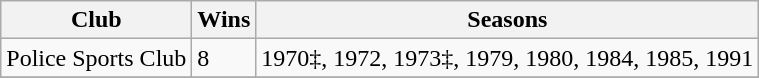<table class="wikitable">
<tr>
<th>Club</th>
<th>Wins</th>
<th>Seasons</th>
</tr>
<tr>
<td>Police Sports Club</td>
<td>8</td>
<td>1970‡, 1972, 1973‡, 1979, 1980, 1984, 1985, 1991</td>
</tr>
<tr>
</tr>
</table>
